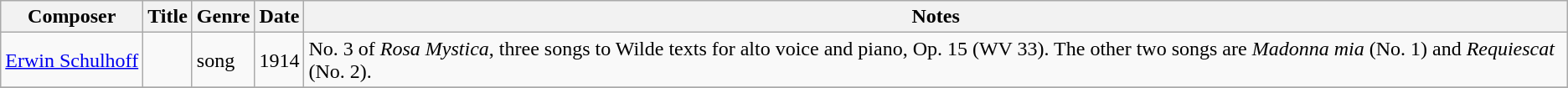<table class="wikitable sortable" style="text-align: left">
<tr>
<th>Composer</th>
<th>Title</th>
<th>Genre</th>
<th>Date</th>
<th>Notes</th>
</tr>
<tr>
<td><a href='#'>Erwin Schulhoff</a></td>
<td></td>
<td>song</td>
<td>1914</td>
<td>No. 3 of <em>Rosa Mystica</em>, three songs to Wilde texts for alto voice and piano, Op. 15 (WV 33).  The other two songs are <em>Madonna mia</em> (No. 1) and <em>Requiescat</em> (No. 2).</td>
</tr>
<tr>
</tr>
</table>
